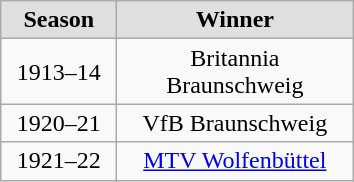<table class="wikitable">
<tr align="center" bgcolor="#dfdfdf">
<td width="70"><strong>Season</strong></td>
<td width="150"><strong>Winner</strong></td>
</tr>
<tr align="center">
<td>1913–14</td>
<td>Britannia Braunschweig</td>
</tr>
<tr align="center">
<td>1920–21</td>
<td>VfB Braunschweig</td>
</tr>
<tr align="center">
<td>1921–22</td>
<td><a href='#'>MTV Wolfenbüttel</a></td>
</tr>
</table>
